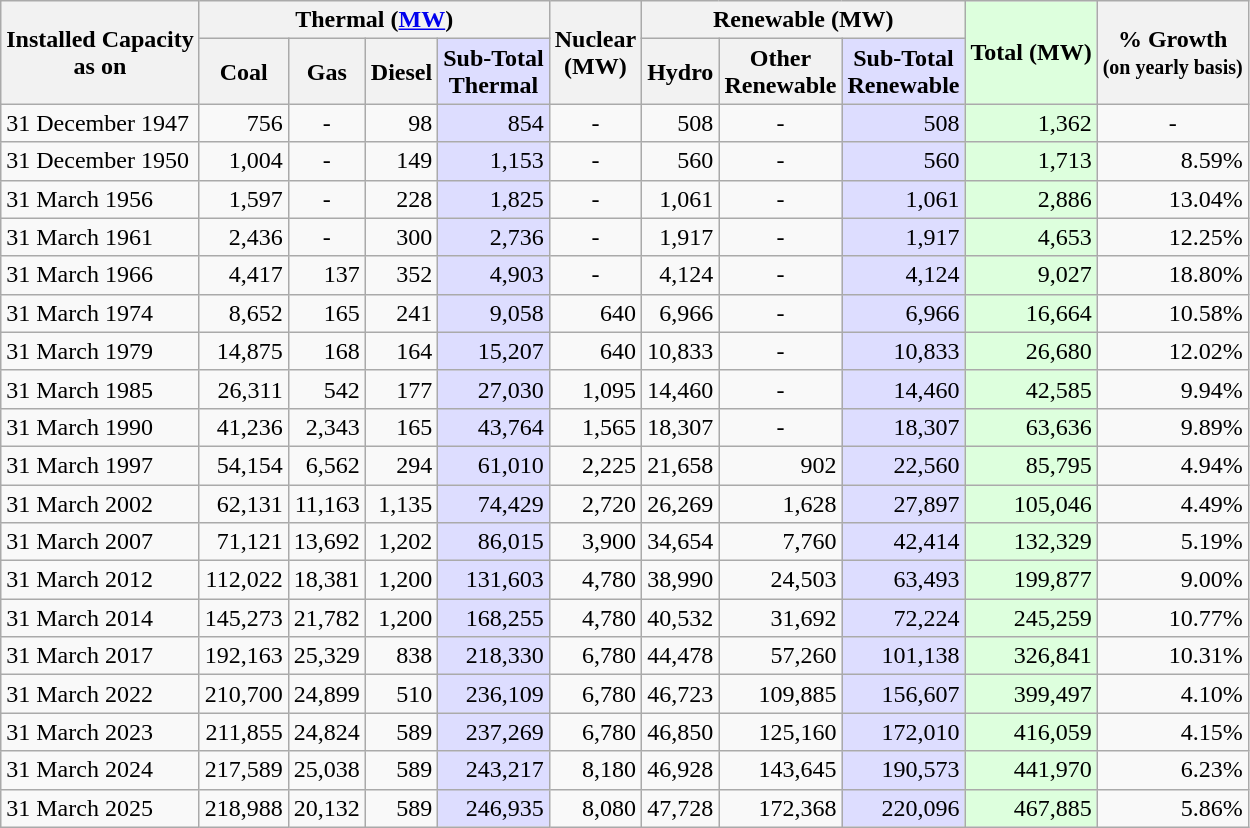<table class="wikitable sor table" style="text-align:right">
<tr>
<th rowspan="2">Installed Capacity<br>as on</th>
<th colspan="4">Thermal (<a href='#'>MW</a>)</th>
<th rowspan="2">Nuclear<br>(MW)</th>
<th colspan="3">Renewable (MW)</th>
<th data-sort- type="numeric" rowspan="2" style="background:#dfd;">Total (MW)</th>
<th data-sort-type="numeric" rowspan="2">% Growth<br><small>(on yearly basis)</small></th>
</tr>
<tr>
<th data-sort-type="numeric">Coal</th>
<th data-sort-type="numeric">Gas</th>
<th data-sort-type="numeric">Diesel</th>
<th data-sort- type="numeric" style="background:#ddf;">Sub-Total<br>Thermal</th>
<th data-sort-type="numeric">Hydro</th>
<th data-sort-type="numeric">Other<br>Renewable</th>
<th data-sort- type="numeric" style="background:#ddf;">Sub-Total<br>Renewable</th>
</tr>
<tr>
<td align=left>31 December 1947</td>
<td>756</td>
<td style="text-align:center;">-</td>
<td>98</td>
<td style="background:#ddf;">854</td>
<td style="text-align:center;">-</td>
<td>508</td>
<td style="text-align:center;">-</td>
<td style="background:#ddf;">508</td>
<td style="background:#dfd;">1,362</td>
<td style="text-align:center;">-</td>
</tr>
<tr>
<td align=left>31 December 1950</td>
<td>1,004</td>
<td style="text-align:center;">-</td>
<td>149</td>
<td style="background:#ddf;">1,153</td>
<td style="text-align:center;">-</td>
<td>560</td>
<td style="text-align:center;">-</td>
<td style="background:#ddf;">560</td>
<td style="background:#dfd;">1,713</td>
<td>8.59%</td>
</tr>
<tr>
<td align=left>31 March 1956</td>
<td>1,597</td>
<td style="text-align:center;">-</td>
<td>228</td>
<td style="background:#ddf;">1,825</td>
<td style="text-align:center;">-</td>
<td>1,061</td>
<td style="text-align:center;">-</td>
<td style="background:#ddf;">1,061</td>
<td style="background:#dfd;">2,886</td>
<td>13.04%</td>
</tr>
<tr>
<td align=left>31 March 1961</td>
<td>2,436</td>
<td style="text-align:center;">-</td>
<td>300</td>
<td style="background:#ddf;">2,736</td>
<td style="text-align:center;">-</td>
<td>1,917</td>
<td style="text-align:center;">-</td>
<td style="background:#ddf;">1,917</td>
<td style="background:#dfd;">4,653</td>
<td>12.25%</td>
</tr>
<tr>
<td align=left>31 March 1966</td>
<td>4,417</td>
<td>137</td>
<td>352</td>
<td style="background:#ddf;">4,903</td>
<td style="text-align:center;">-</td>
<td>4,124</td>
<td style="text-align:center;">-</td>
<td style="background:#ddf;">4,124</td>
<td style="background:#dfd;">9,027</td>
<td>18.80%</td>
</tr>
<tr>
<td align=left>31 March 1974</td>
<td>8,652</td>
<td>165</td>
<td>241</td>
<td style="background:#ddf;">9,058</td>
<td>640</td>
<td>6,966</td>
<td style="text-align:center;">-</td>
<td style="background:#ddf;">6,966</td>
<td style="background:#dfd;">16,664</td>
<td>10.58%</td>
</tr>
<tr>
<td align=left>31 March 1979</td>
<td>14,875</td>
<td>168</td>
<td>164</td>
<td style="background:#ddf;">15,207</td>
<td>640</td>
<td>10,833</td>
<td style="text-align:center;">-</td>
<td style="background:#ddf;">10,833</td>
<td style="background:#dfd;">26,680</td>
<td>12.02%</td>
</tr>
<tr>
<td align=left>31 March 1985</td>
<td>26,311</td>
<td>542</td>
<td>177</td>
<td style="background:#ddf;">27,030</td>
<td>1,095</td>
<td>14,460</td>
<td style="text-align:center;">-</td>
<td style="background:#ddf;">14,460</td>
<td style="background:#dfd;">42,585</td>
<td>9.94%</td>
</tr>
<tr>
<td align=left>31 March 1990</td>
<td>41,236</td>
<td>2,343</td>
<td>165</td>
<td style="background:#ddf;">43,764</td>
<td>1,565</td>
<td>18,307</td>
<td style="text-align:center;">-</td>
<td style="background:#ddf;">18,307</td>
<td style="background:#dfd;">63,636</td>
<td>9.89%</td>
</tr>
<tr>
<td align=left>31 March 1997</td>
<td>54,154</td>
<td>6,562</td>
<td>294</td>
<td style="background:#ddf;">61,010</td>
<td>2,225</td>
<td>21,658</td>
<td>902</td>
<td style="background:#ddf;">22,560</td>
<td style="background:#dfd;">85,795</td>
<td>4.94%</td>
</tr>
<tr>
<td align=left>31 March 2002</td>
<td>62,131</td>
<td>11,163</td>
<td>1,135</td>
<td style="background:#ddf;">74,429</td>
<td>2,720</td>
<td>26,269</td>
<td>1,628</td>
<td style="background:#ddf;">27,897</td>
<td style="background:#dfd;">105,046</td>
<td>4.49%</td>
</tr>
<tr>
<td align=left>31 March 2007</td>
<td>71,121</td>
<td>13,692</td>
<td>1,202</td>
<td style="background:#ddf;">86,015</td>
<td>3,900</td>
<td>34,654</td>
<td>7,760</td>
<td style="background:#ddf;">42,414</td>
<td style="background:#dfd;">132,329</td>
<td>5.19%</td>
</tr>
<tr>
<td align=left>31 March 2012</td>
<td>112,022</td>
<td>18,381</td>
<td>1,200</td>
<td style="background:#ddf;">131,603</td>
<td>4,780</td>
<td>38,990</td>
<td>24,503</td>
<td style="background:#ddf;">63,493</td>
<td style="background:#dfd;">199,877</td>
<td>9.00%</td>
</tr>
<tr>
<td align=left>31 March 2014</td>
<td>145,273</td>
<td>21,782</td>
<td>1,200</td>
<td style="background:#ddf;">168,255</td>
<td>4,780</td>
<td>40,532</td>
<td>31,692</td>
<td style="background:#ddf;">72,224</td>
<td style="background:#dfd;">245,259</td>
<td>10.77%</td>
</tr>
<tr>
<td align=left>31 March 2017</td>
<td>192,163</td>
<td>25,329</td>
<td>838</td>
<td style="background:#ddf;">218,330</td>
<td>6,780</td>
<td>44,478</td>
<td>57,260</td>
<td style="background:#ddf;">101,138</td>
<td style="background:#dfd;">326,841</td>
<td>10.31%</td>
</tr>
<tr>
<td align=left>31 March 2022</td>
<td>210,700</td>
<td>24,899</td>
<td>510</td>
<td style="background:#ddf;">236,109</td>
<td>6,780</td>
<td>46,723</td>
<td>109,885</td>
<td style="background:#ddf;">156,607</td>
<td style="background:#dfd;">399,497</td>
<td>4.10%</td>
</tr>
<tr>
<td align=left>31 March 2023</td>
<td>211,855</td>
<td>24,824</td>
<td>589</td>
<td style="background:#ddf;">237,269</td>
<td>6,780</td>
<td>46,850</td>
<td>125,160</td>
<td style="background:#ddf;">172,010</td>
<td style="background:#dfd;">416,059</td>
<td>4.15%</td>
</tr>
<tr>
<td align=left>31 March 2024</td>
<td>217,589</td>
<td>25,038</td>
<td>589</td>
<td style="background:#ddf;">243,217</td>
<td>8,180</td>
<td>46,928</td>
<td>143,645</td>
<td style="background:#ddf;">190,573</td>
<td style="background:#dfd;">441,970</td>
<td>6.23%</td>
</tr>
<tr>
<td align=left>31 March 2025</td>
<td>218,988</td>
<td>20,132</td>
<td>589</td>
<td style="background:#ddf;">246,935</td>
<td>8,080</td>
<td>47,728</td>
<td>172,368</td>
<td style="background:#ddf;">220,096</td>
<td style="background:#dfd;">467,885</td>
<td>5.86%</td>
</tr>
</table>
